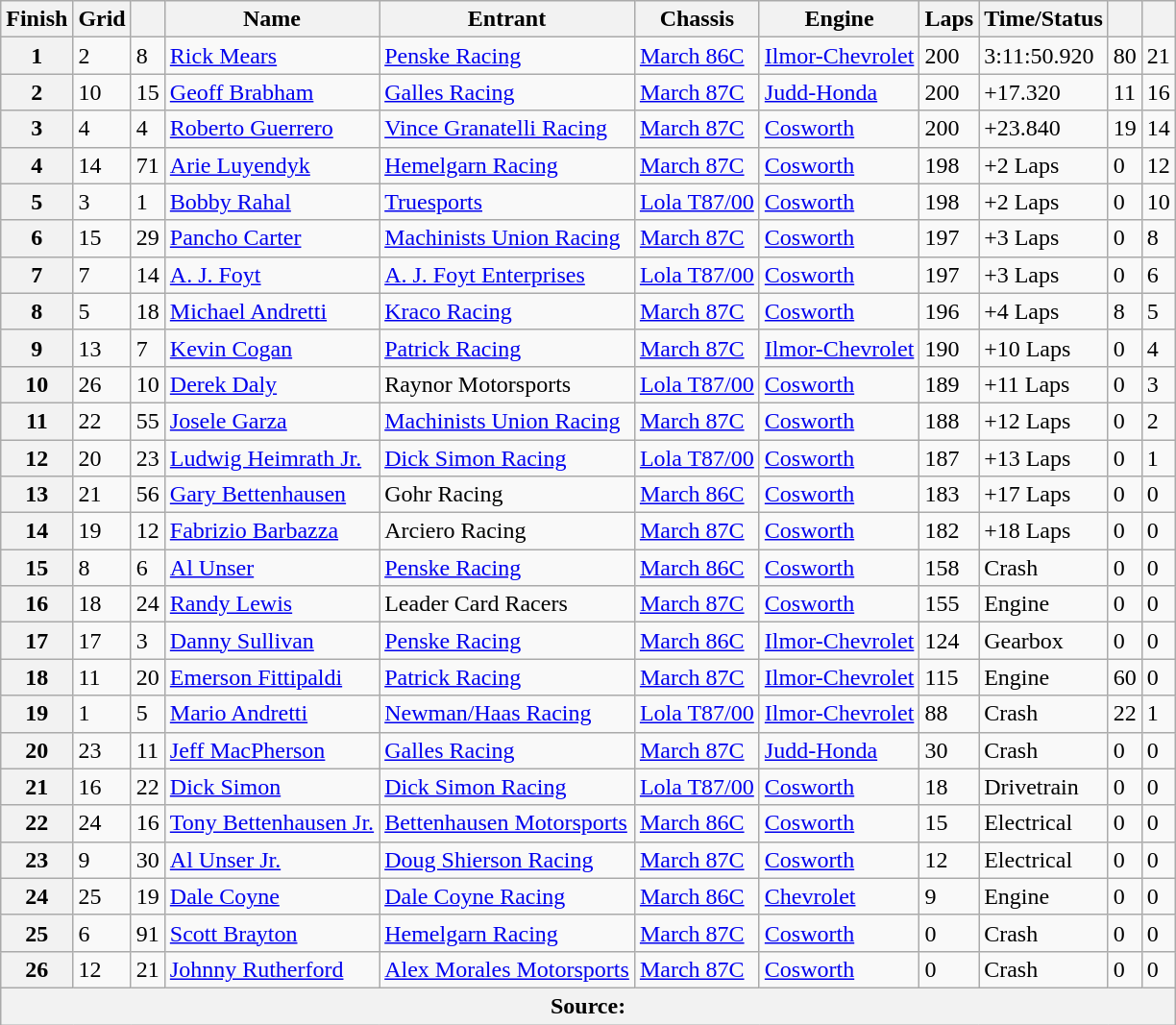<table class="wikitable">
<tr>
<th>Finish</th>
<th>Grid</th>
<th></th>
<th>Name</th>
<th>Entrant</th>
<th>Chassis</th>
<th>Engine</th>
<th>Laps</th>
<th>Time/Status</th>
<th></th>
<th></th>
</tr>
<tr>
<th>1</th>
<td>2</td>
<td>8</td>
<td> <a href='#'>Rick Mears</a></td>
<td><a href='#'>Penske Racing</a></td>
<td><a href='#'>March 86C</a></td>
<td><a href='#'>Ilmor-Chevrolet</a></td>
<td>200</td>
<td>3:11:50.920</td>
<td>80</td>
<td>21</td>
</tr>
<tr>
<th>2</th>
<td>10</td>
<td>15</td>
<td> <a href='#'>Geoff Brabham</a></td>
<td><a href='#'>Galles Racing</a></td>
<td><a href='#'>March 87C</a></td>
<td><a href='#'>Judd-Honda</a></td>
<td>200</td>
<td>+17.320</td>
<td>11</td>
<td>16</td>
</tr>
<tr>
<th>3</th>
<td>4</td>
<td>4</td>
<td> <a href='#'>Roberto Guerrero</a></td>
<td><a href='#'>Vince Granatelli Racing</a></td>
<td><a href='#'>March 87C</a></td>
<td><a href='#'>Cosworth</a></td>
<td>200</td>
<td>+23.840</td>
<td>19</td>
<td>14</td>
</tr>
<tr>
<th>4</th>
<td>14</td>
<td>71</td>
<td> <a href='#'>Arie Luyendyk</a></td>
<td><a href='#'>Hemelgarn Racing</a></td>
<td><a href='#'>March 87C</a></td>
<td><a href='#'>Cosworth</a></td>
<td>198</td>
<td>+2 Laps</td>
<td>0</td>
<td>12</td>
</tr>
<tr>
<th>5</th>
<td>3</td>
<td>1</td>
<td> <a href='#'>Bobby Rahal</a></td>
<td><a href='#'>Truesports</a></td>
<td><a href='#'>Lola T87/00</a></td>
<td><a href='#'>Cosworth</a></td>
<td>198</td>
<td>+2 Laps</td>
<td>0</td>
<td>10</td>
</tr>
<tr>
<th>6</th>
<td>15</td>
<td>29</td>
<td> <a href='#'>Pancho Carter</a></td>
<td><a href='#'>Machinists Union Racing</a></td>
<td><a href='#'>March 87C</a></td>
<td><a href='#'>Cosworth</a></td>
<td>197</td>
<td>+3 Laps</td>
<td>0</td>
<td>8</td>
</tr>
<tr>
<th>7</th>
<td>7</td>
<td>14</td>
<td> <a href='#'>A. J. Foyt</a></td>
<td><a href='#'>A. J. Foyt Enterprises</a></td>
<td><a href='#'>Lola T87/00</a></td>
<td><a href='#'>Cosworth</a></td>
<td>197</td>
<td>+3 Laps</td>
<td>0</td>
<td>6</td>
</tr>
<tr>
<th>8</th>
<td>5</td>
<td>18</td>
<td> <a href='#'>Michael Andretti</a></td>
<td><a href='#'>Kraco Racing</a></td>
<td><a href='#'>March 87C</a></td>
<td><a href='#'>Cosworth</a></td>
<td>196</td>
<td>+4 Laps</td>
<td>8</td>
<td>5</td>
</tr>
<tr>
<th>9</th>
<td>13</td>
<td>7</td>
<td> <a href='#'>Kevin Cogan</a></td>
<td><a href='#'>Patrick Racing</a></td>
<td><a href='#'>March 87C</a></td>
<td><a href='#'>Ilmor-Chevrolet</a></td>
<td>190</td>
<td>+10 Laps</td>
<td>0</td>
<td>4</td>
</tr>
<tr>
<th>10</th>
<td>26</td>
<td>10</td>
<td> <a href='#'>Derek Daly</a></td>
<td>Raynor Motorsports</td>
<td><a href='#'>Lola T87/00</a></td>
<td><a href='#'>Cosworth</a></td>
<td>189</td>
<td>+11 Laps</td>
<td>0</td>
<td>3</td>
</tr>
<tr>
<th>11</th>
<td>22</td>
<td>55</td>
<td> <a href='#'>Josele Garza</a></td>
<td><a href='#'>Machinists Union Racing</a></td>
<td><a href='#'>March 87C</a></td>
<td><a href='#'>Cosworth</a></td>
<td>188</td>
<td>+12 Laps</td>
<td>0</td>
<td>2</td>
</tr>
<tr>
<th>12</th>
<td>20</td>
<td>23</td>
<td> <a href='#'>Ludwig Heimrath Jr.</a></td>
<td><a href='#'>Dick Simon Racing</a></td>
<td><a href='#'>Lola T87/00</a></td>
<td><a href='#'>Cosworth</a></td>
<td>187</td>
<td>+13 Laps</td>
<td>0</td>
<td>1</td>
</tr>
<tr>
<th>13</th>
<td>21</td>
<td>56</td>
<td> <a href='#'>Gary Bettenhausen</a></td>
<td>Gohr Racing</td>
<td><a href='#'>March 86C</a></td>
<td><a href='#'>Cosworth</a></td>
<td>183</td>
<td>+17 Laps</td>
<td>0</td>
<td>0</td>
</tr>
<tr>
<th>14</th>
<td>19</td>
<td>12</td>
<td> <a href='#'>Fabrizio Barbazza</a></td>
<td>Arciero Racing</td>
<td><a href='#'>March 87C</a></td>
<td><a href='#'>Cosworth</a></td>
<td>182</td>
<td>+18 Laps</td>
<td>0</td>
<td>0</td>
</tr>
<tr>
<th>15</th>
<td>8</td>
<td>6</td>
<td> <a href='#'>Al Unser</a></td>
<td><a href='#'>Penske Racing</a></td>
<td><a href='#'>March 86C</a></td>
<td><a href='#'>Cosworth</a></td>
<td>158</td>
<td>Crash</td>
<td>0</td>
<td>0</td>
</tr>
<tr>
<th>16</th>
<td>18</td>
<td>24</td>
<td> <a href='#'>Randy Lewis</a></td>
<td>Leader Card Racers</td>
<td><a href='#'>March 87C</a></td>
<td><a href='#'>Cosworth</a></td>
<td>155</td>
<td>Engine</td>
<td>0</td>
<td>0</td>
</tr>
<tr>
<th>17</th>
<td>17</td>
<td>3</td>
<td> <a href='#'>Danny Sullivan</a></td>
<td><a href='#'>Penske Racing</a></td>
<td><a href='#'>March 86C</a></td>
<td><a href='#'>Ilmor-Chevrolet</a></td>
<td>124</td>
<td>Gearbox</td>
<td>0</td>
<td>0</td>
</tr>
<tr>
<th>18</th>
<td>11</td>
<td>20</td>
<td> <a href='#'>Emerson Fittipaldi</a></td>
<td><a href='#'>Patrick Racing</a></td>
<td><a href='#'>March 87C</a></td>
<td><a href='#'>Ilmor-Chevrolet</a></td>
<td>115</td>
<td>Engine</td>
<td>60</td>
<td>0</td>
</tr>
<tr>
<th>19</th>
<td>1</td>
<td>5</td>
<td> <a href='#'>Mario Andretti</a></td>
<td><a href='#'>Newman/Haas Racing</a></td>
<td><a href='#'>Lola T87/00</a></td>
<td><a href='#'>Ilmor-Chevrolet</a></td>
<td>88</td>
<td>Crash</td>
<td>22</td>
<td>1</td>
</tr>
<tr>
<th>20</th>
<td>23</td>
<td>11</td>
<td> <a href='#'>Jeff MacPherson</a></td>
<td><a href='#'>Galles Racing</a></td>
<td><a href='#'>March 87C</a></td>
<td><a href='#'>Judd-Honda</a></td>
<td>30</td>
<td>Crash</td>
<td>0</td>
<td>0</td>
</tr>
<tr>
<th>21</th>
<td>16</td>
<td>22</td>
<td> <a href='#'>Dick Simon</a></td>
<td><a href='#'>Dick Simon Racing</a></td>
<td><a href='#'>Lola T87/00</a></td>
<td><a href='#'>Cosworth</a></td>
<td>18</td>
<td>Drivetrain</td>
<td>0</td>
<td>0</td>
</tr>
<tr>
<th>22</th>
<td>24</td>
<td>16</td>
<td> <a href='#'>Tony Bettenhausen Jr.</a></td>
<td><a href='#'>Bettenhausen Motorsports</a></td>
<td><a href='#'>March 86C</a></td>
<td><a href='#'>Cosworth</a></td>
<td>15</td>
<td>Electrical</td>
<td>0</td>
<td>0</td>
</tr>
<tr>
<th>23</th>
<td>9</td>
<td>30</td>
<td> <a href='#'>Al Unser Jr.</a></td>
<td><a href='#'>Doug Shierson Racing</a></td>
<td><a href='#'>March 87C</a></td>
<td><a href='#'>Cosworth</a></td>
<td>12</td>
<td>Electrical</td>
<td>0</td>
<td>0</td>
</tr>
<tr>
<th>24</th>
<td>25</td>
<td>19</td>
<td> <a href='#'>Dale Coyne</a></td>
<td><a href='#'>Dale Coyne Racing</a></td>
<td><a href='#'>March 86C</a></td>
<td><a href='#'>Chevrolet</a></td>
<td>9</td>
<td>Engine</td>
<td>0</td>
<td>0</td>
</tr>
<tr>
<th>25</th>
<td>6</td>
<td>91</td>
<td> <a href='#'>Scott Brayton</a></td>
<td><a href='#'>Hemelgarn Racing</a></td>
<td><a href='#'>March 87C</a></td>
<td><a href='#'>Cosworth</a></td>
<td>0</td>
<td>Crash</td>
<td>0</td>
<td>0</td>
</tr>
<tr>
<th>26</th>
<td>12</td>
<td>21</td>
<td> <a href='#'>Johnny Rutherford</a></td>
<td><a href='#'>Alex Morales Motorsports</a></td>
<td><a href='#'>March 87C</a></td>
<td><a href='#'>Cosworth</a></td>
<td>0</td>
<td>Crash</td>
<td>0</td>
<td>0</td>
</tr>
<tr>
<th colspan=11>Source:</th>
</tr>
</table>
